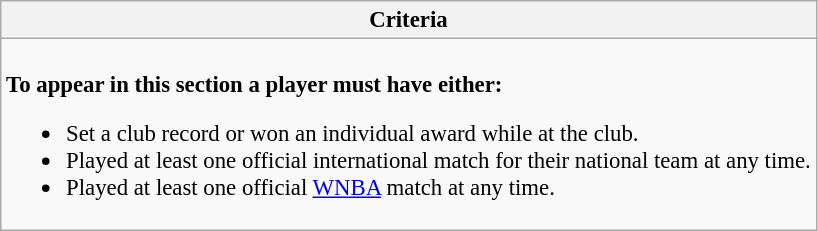<table class="wikitable collapsible collapsed" style="font-size:95%;">
<tr>
<th>Criteria</th>
</tr>
<tr>
<td><br><strong>To appear in this section a player must have either:</strong><ul><li>Set a club record or won an individual award while at the club.</li><li>Played at least one official international match for their national team at any time.</li><li>Played at least one official <a href='#'>WNBA</a> match at any time.</li></ul></td>
</tr>
</table>
